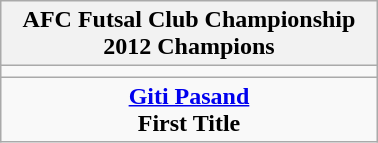<table class="wikitable" style="text-align: center; margin: 0 auto; width: 20%">
<tr>
<th>AFC Futsal Club Championship <br>2012 Champions</th>
</tr>
<tr>
<td></td>
</tr>
<tr>
<td><strong><a href='#'>Giti Pasand</a></strong><br><strong>First Title</strong></td>
</tr>
</table>
